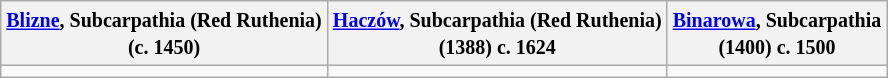<table class="wikitable" style="text-align:center;">
<tr>
<th align=center><small><a href='#'>Blizne</a>, Subcarpathia (Red Ruthenia)<br>(c. 1450)</small></th>
<th align=center><small><a href='#'>Haczów</a>, Subcarpathia (Red Ruthenia)<br>(1388) c. 1624</small></th>
<th align=center><small><a href='#'>Binarowa</a>, Subcarpathia<br>(1400) c. 1500</small></th>
</tr>
<tr>
<td></td>
<td></td>
<td></td>
</tr>
</table>
